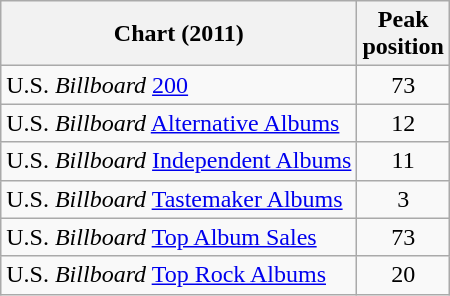<table class="wikitable sortable plainrowheaders">
<tr>
<th>Chart (2011)</th>
<th>Peak<br> position</th>
</tr>
<tr>
<td>U.S. <em>Billboard</em> <a href='#'>200</a></td>
<td style="text-align:center;">73</td>
</tr>
<tr>
<td>U.S. <em>Billboard</em> <a href='#'>Alternative Albums</a></td>
<td style="text-align:center;">12</td>
</tr>
<tr>
<td>U.S. <em>Billboard</em> <a href='#'>Independent Albums</a></td>
<td style="text-align:center;">11</td>
</tr>
<tr>
<td>U.S. <em>Billboard</em> <a href='#'>Tastemaker Albums</a></td>
<td style="text-align:center;">3</td>
</tr>
<tr>
<td>U.S. <em>Billboard</em> <a href='#'>Top Album Sales</a></td>
<td style="text-align:center;">73</td>
</tr>
<tr>
<td>U.S. <em>Billboard</em> <a href='#'>Top Rock Albums</a></td>
<td style="text-align:center;">20</td>
</tr>
</table>
